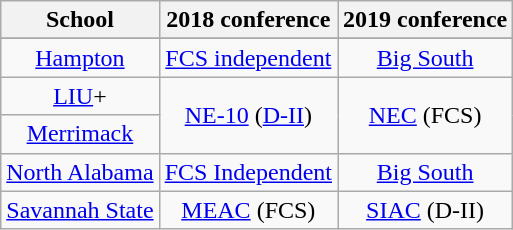<table class="wikitable sortable">
<tr>
<th>School</th>
<th>2018 conference</th>
<th>2019 conference</th>
</tr>
<tr>
</tr>
<tr style="text-align:center;">
</tr>
<tr>
</tr>
<tr style="text-align:center;">
<td><a href='#'>Hampton</a></td>
<td><a href='#'>FCS independent</a></td>
<td><a href='#'>Big South</a></td>
</tr>
<tr style="text-align:center;">
<td><a href='#'>LIU</a>+</td>
<td rowspan="2"><a href='#'>NE-10</a> (<a href='#'>D-II</a>)</td>
<td rowspan="2"><a href='#'>NEC</a> (FCS)</td>
</tr>
<tr style="text-align:center;">
<td><a href='#'>Merrimack</a></td>
</tr>
<tr style="text-align:center;">
<td><a href='#'>North Alabama</a></td>
<td><a href='#'>FCS Independent</a></td>
<td><a href='#'>Big South</a></td>
</tr>
<tr style="text-align:center;">
<td><a href='#'>Savannah State</a></td>
<td><a href='#'>MEAC</a> (FCS)</td>
<td><a href='#'>SIAC</a> (D-II)</td>
</tr>
</table>
